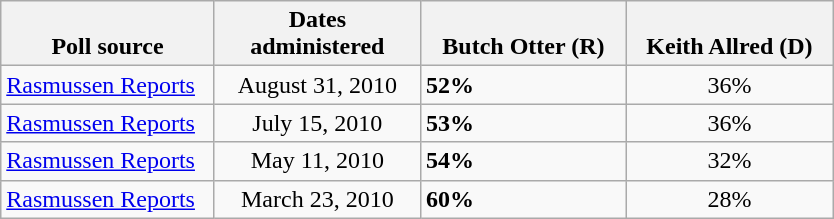<table class="wikitable">
<tr valign=bottom>
<th width='135'>Poll source</th>
<th width='130'>Dates administered</th>
<th width='130'>Butch Otter (R)</th>
<th width='130'>Keith Allred (D)</th>
</tr>
<tr>
<td><a href='#'>Rasmussen Reports</a></td>
<td align=center>August 31, 2010</td>
<td><strong>52%</strong></td>
<td align=center>36%</td>
</tr>
<tr>
<td><a href='#'>Rasmussen Reports</a></td>
<td align=center>July 15, 2010</td>
<td><strong>53%</strong></td>
<td align=center>36%</td>
</tr>
<tr>
<td><a href='#'>Rasmussen Reports</a></td>
<td align=center>May 11, 2010</td>
<td><strong>54%</strong></td>
<td align=center>32%</td>
</tr>
<tr>
<td><a href='#'>Rasmussen Reports</a></td>
<td align=center>March 23, 2010</td>
<td><strong>60%</strong></td>
<td align=center>28%</td>
</tr>
</table>
